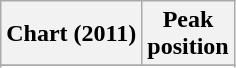<table class="wikitable sortable">
<tr>
<th>Chart (2011)</th>
<th>Peak<br>position</th>
</tr>
<tr>
</tr>
<tr>
</tr>
<tr>
</tr>
</table>
